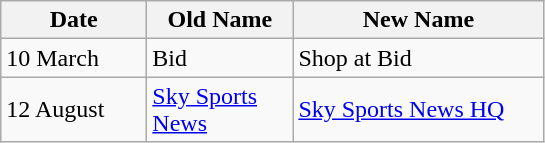<table class="wikitable">
<tr>
<th width=90>Date</th>
<th width=90>Old Name</th>
<th width=160>New Name</th>
</tr>
<tr>
<td>10 March</td>
<td>Bid</td>
<td>Shop at Bid</td>
</tr>
<tr>
<td>12 August</td>
<td><a href='#'>Sky Sports News</a></td>
<td><a href='#'>Sky Sports News HQ</a></td>
</tr>
</table>
